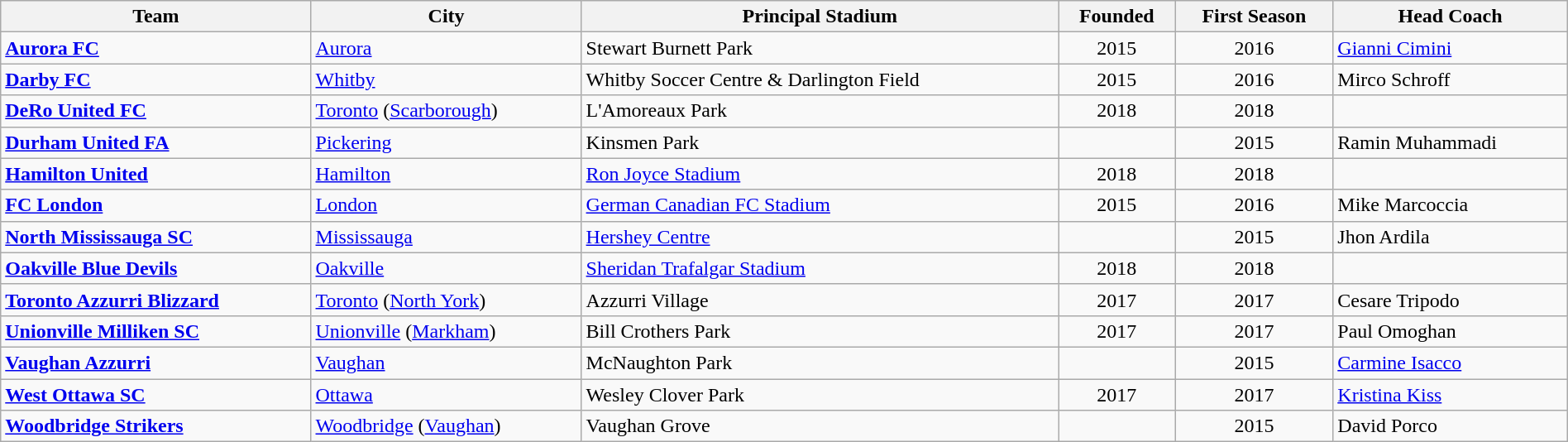<table class="wikitable" style="text-align:left; width:100%">
<tr>
<th>Team</th>
<th>City</th>
<th>Principal Stadium</th>
<th>Founded</th>
<th>First Season</th>
<th>Head Coach</th>
</tr>
<tr>
<td><strong><a href='#'>Aurora FC</a></strong></td>
<td><a href='#'>Aurora</a></td>
<td>Stewart Burnett Park</td>
<td align=center>2015</td>
<td align=center>2016</td>
<td><a href='#'>Gianni Cimini</a></td>
</tr>
<tr>
<td><strong><a href='#'>Darby FC</a></strong></td>
<td><a href='#'>Whitby</a></td>
<td>Whitby Soccer Centre & Darlington Field</td>
<td align=center>2015</td>
<td align=center>2016</td>
<td>Mirco Schroff</td>
</tr>
<tr>
<td><strong><a href='#'>DeRo United FC</a></strong></td>
<td><a href='#'>Toronto</a> (<a href='#'>Scarborough</a>)</td>
<td>L'Amoreaux Park</td>
<td align=center>2018</td>
<td align=center>2018</td>
<td></td>
</tr>
<tr>
<td><strong><a href='#'>Durham United FA</a></strong></td>
<td><a href='#'>Pickering</a></td>
<td>Kinsmen Park</td>
<td align=center></td>
<td align=center>2015</td>
<td>Ramin Muhammadi</td>
</tr>
<tr>
<td><strong><a href='#'>Hamilton United</a></strong></td>
<td><a href='#'>Hamilton</a></td>
<td><a href='#'>Ron Joyce Stadium</a></td>
<td align=center>2018</td>
<td align=center>2018</td>
<td></td>
</tr>
<tr>
<td><strong><a href='#'>FC London</a></strong></td>
<td><a href='#'>London</a></td>
<td><a href='#'>German Canadian FC Stadium</a></td>
<td align=center>2015</td>
<td align=center>2016</td>
<td>Mike Marcoccia</td>
</tr>
<tr>
<td><strong><a href='#'>North Mississauga SC</a></strong></td>
<td><a href='#'>Mississauga</a></td>
<td><a href='#'>Hershey Centre</a></td>
<td align=center></td>
<td align=center>2015</td>
<td>Jhon Ardila</td>
</tr>
<tr>
<td><strong><a href='#'>Oakville Blue Devils</a></strong></td>
<td><a href='#'>Oakville</a></td>
<td><a href='#'>Sheridan Trafalgar Stadium</a></td>
<td align=center>2018</td>
<td align=center>2018</td>
<td></td>
</tr>
<tr>
<td><strong><a href='#'>Toronto Azzurri Blizzard</a></strong></td>
<td><a href='#'>Toronto</a> (<a href='#'>North York</a>)</td>
<td>Azzurri Village</td>
<td align=center>2017</td>
<td align=center>2017</td>
<td>Cesare Tripodo</td>
</tr>
<tr>
<td><strong><a href='#'>Unionville Milliken SC</a></strong></td>
<td><a href='#'>Unionville</a> (<a href='#'>Markham</a>)</td>
<td>Bill Crothers Park</td>
<td align=center>2017</td>
<td align=center>2017</td>
<td>Paul Omoghan</td>
</tr>
<tr>
<td><strong><a href='#'>Vaughan Azzurri</a></strong></td>
<td><a href='#'>Vaughan</a></td>
<td>McNaughton Park</td>
<td align=center></td>
<td align=center>2015</td>
<td><a href='#'>Carmine Isacco</a></td>
</tr>
<tr>
<td><strong><a href='#'>West Ottawa SC</a></strong></td>
<td><a href='#'>Ottawa</a></td>
<td>Wesley Clover Park</td>
<td align=center>2017</td>
<td align=center>2017</td>
<td><a href='#'>Kristina Kiss</a></td>
</tr>
<tr>
<td><strong><a href='#'>Woodbridge Strikers</a></strong></td>
<td><a href='#'>Woodbridge</a> (<a href='#'>Vaughan</a>)</td>
<td>Vaughan Grove</td>
<td align=center></td>
<td align=center>2015</td>
<td>David Porco</td>
</tr>
</table>
